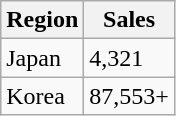<table class="wikitable sortable">
<tr>
<th>Region</th>
<th>Sales</th>
</tr>
<tr>
<td>Japan</td>
<td>4,321</td>
</tr>
<tr>
<td>Korea</td>
<td>87,553+</td>
</tr>
</table>
